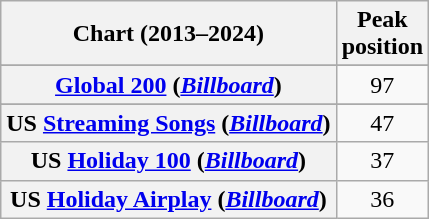<table class="wikitable sortable plainrowheaders" style="text-align:center">
<tr>
<th>Chart (2013–2024)</th>
<th>Peak<br>position</th>
</tr>
<tr>
</tr>
<tr>
</tr>
<tr>
<th scope="row"><a href='#'>Global 200</a> (<em><a href='#'>Billboard</a></em>)</th>
<td>97</td>
</tr>
<tr>
</tr>
<tr>
<th scope="row">US <a href='#'>Streaming Songs</a> (<em><a href='#'>Billboard</a></em>)</th>
<td>47</td>
</tr>
<tr>
<th scope="row">US <a href='#'>Holiday 100</a> (<em><a href='#'>Billboard</a></em>)</th>
<td>37</td>
</tr>
<tr>
<th scope="row">US <a href='#'>Holiday Airplay</a> (<em><a href='#'>Billboard</a></em>)</th>
<td>36</td>
</tr>
</table>
